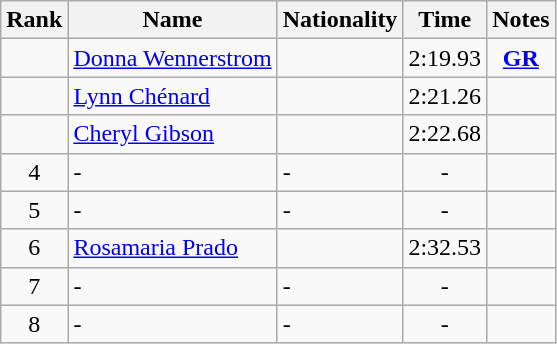<table class="wikitable sortable" style="text-align:center">
<tr>
<th>Rank</th>
<th>Name</th>
<th>Nationality</th>
<th>Time</th>
<th>Notes</th>
</tr>
<tr>
<td></td>
<td align=left><a href='#'>Donna Wennerstrom</a></td>
<td align=left></td>
<td>2:19.93</td>
<td><strong><a href='#'>GR</a></strong></td>
</tr>
<tr>
<td></td>
<td align=left><a href='#'>Lynn Chénard</a></td>
<td align=left></td>
<td>2:21.26</td>
<td></td>
</tr>
<tr>
<td></td>
<td align=left><a href='#'>Cheryl Gibson</a></td>
<td align=left></td>
<td>2:22.68</td>
<td></td>
</tr>
<tr>
<td>4</td>
<td align=left>-</td>
<td align=left>-</td>
<td>-</td>
<td></td>
</tr>
<tr>
<td>5</td>
<td align=left>-</td>
<td align=left>-</td>
<td>-</td>
<td></td>
</tr>
<tr>
<td>6</td>
<td align=left><a href='#'>Rosamaria Prado</a></td>
<td align=left></td>
<td>2:32.53</td>
<td></td>
</tr>
<tr>
<td>7</td>
<td align=left>-</td>
<td align=left>-</td>
<td>-</td>
<td></td>
</tr>
<tr>
<td>8</td>
<td align=left>-</td>
<td align=left>-</td>
<td>-</td>
<td></td>
</tr>
</table>
